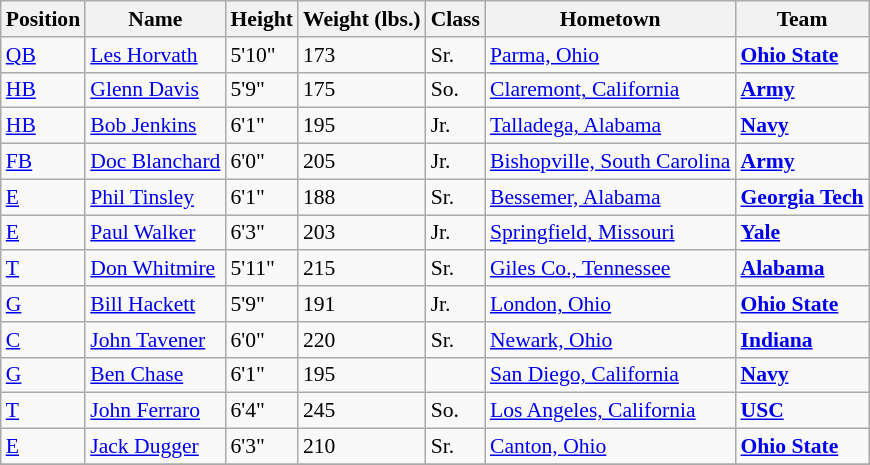<table class="wikitable" style="font-size: 90%">
<tr>
<th>Position</th>
<th>Name</th>
<th>Height</th>
<th>Weight (lbs.)</th>
<th>Class</th>
<th>Hometown</th>
<th>Team</th>
</tr>
<tr>
<td><a href='#'>QB</a></td>
<td><a href='#'>Les Horvath</a></td>
<td>5'10"</td>
<td>173</td>
<td>Sr.</td>
<td><a href='#'>Parma, Ohio</a></td>
<td><strong><a href='#'>Ohio State</a></strong></td>
</tr>
<tr>
<td><a href='#'>HB</a></td>
<td><a href='#'>Glenn Davis</a></td>
<td>5'9"</td>
<td>175</td>
<td>So.</td>
<td><a href='#'>Claremont, California</a></td>
<td><strong><a href='#'>Army</a></strong></td>
</tr>
<tr>
<td><a href='#'>HB</a></td>
<td><a href='#'>Bob Jenkins</a></td>
<td>6'1"</td>
<td>195</td>
<td>Jr.</td>
<td><a href='#'>Talladega, Alabama</a></td>
<td><strong><a href='#'>Navy</a></strong></td>
</tr>
<tr>
<td><a href='#'>FB</a></td>
<td><a href='#'>Doc Blanchard</a></td>
<td>6'0"</td>
<td>205</td>
<td>Jr.</td>
<td><a href='#'>Bishopville, South Carolina</a></td>
<td><strong><a href='#'>Army</a></strong></td>
</tr>
<tr>
<td><a href='#'>E</a></td>
<td><a href='#'>Phil Tinsley</a></td>
<td>6'1"</td>
<td>188</td>
<td>Sr.</td>
<td><a href='#'>Bessemer, Alabama</a></td>
<td><strong><a href='#'>Georgia Tech</a></strong></td>
</tr>
<tr>
<td><a href='#'>E</a></td>
<td><a href='#'>Paul Walker</a></td>
<td>6'3"</td>
<td>203</td>
<td>Jr.</td>
<td><a href='#'>Springfield, Missouri</a></td>
<td><strong><a href='#'>Yale</a></strong></td>
</tr>
<tr>
<td><a href='#'>T</a></td>
<td><a href='#'>Don Whitmire</a></td>
<td>5'11"</td>
<td>215</td>
<td>Sr.</td>
<td><a href='#'>Giles Co., Tennessee</a></td>
<td><strong><a href='#'>Alabama</a></strong></td>
</tr>
<tr>
<td><a href='#'>G</a></td>
<td><a href='#'>Bill Hackett</a></td>
<td>5'9"</td>
<td>191</td>
<td>Jr.</td>
<td><a href='#'>London, Ohio</a></td>
<td><strong><a href='#'>Ohio State</a></strong></td>
</tr>
<tr>
<td><a href='#'>C</a></td>
<td><a href='#'>John Tavener</a></td>
<td>6'0"</td>
<td>220</td>
<td>Sr.</td>
<td><a href='#'>Newark, Ohio</a></td>
<td><strong><a href='#'>Indiana</a></strong></td>
</tr>
<tr>
<td><a href='#'>G</a></td>
<td><a href='#'>Ben Chase</a></td>
<td>6'1"</td>
<td>195</td>
<td></td>
<td><a href='#'>San Diego, California</a></td>
<td><strong><a href='#'>Navy</a></strong></td>
</tr>
<tr>
<td><a href='#'>T</a></td>
<td><a href='#'>John Ferraro</a></td>
<td>6'4"</td>
<td>245</td>
<td>So.</td>
<td><a href='#'>Los Angeles, California</a></td>
<td><strong><a href='#'>USC</a></strong></td>
</tr>
<tr>
<td><a href='#'>E</a></td>
<td><a href='#'>Jack Dugger</a></td>
<td>6'3"</td>
<td>210</td>
<td>Sr.</td>
<td><a href='#'>Canton, Ohio</a></td>
<td><strong><a href='#'>Ohio State</a></strong></td>
</tr>
<tr>
</tr>
</table>
